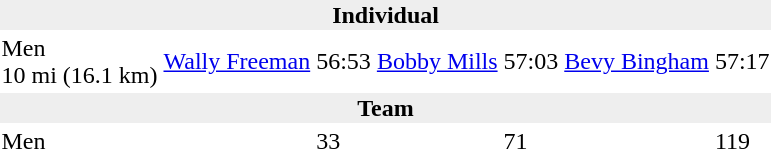<table>
<tr>
<td colspan=7 bgcolor=#eeeeee style=text-align:center;><strong>Individual</strong></td>
</tr>
<tr>
<td>Men<br>10 mi (16.1 km)</td>
<td><a href='#'>Wally Freeman</a><br></td>
<td>56:53</td>
<td><a href='#'>Bobby Mills</a><br></td>
<td>57:03</td>
<td><a href='#'>Bevy Bingham</a><br></td>
<td>57:17</td>
</tr>
<tr>
<td colspan=7 bgcolor=#eeeeee style=text-align:center;><strong>Team</strong></td>
</tr>
<tr>
<td>Men</td>
<td></td>
<td>33</td>
<td></td>
<td>71</td>
<td></td>
<td>119</td>
</tr>
</table>
